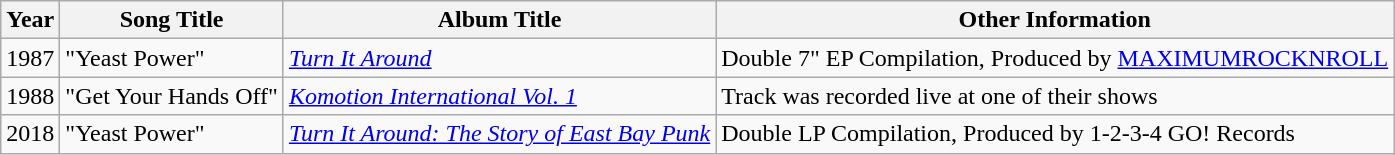<table class="wikitable">
<tr>
<th>Year</th>
<th>Song Title</th>
<th>Album Title</th>
<th>Other Information</th>
</tr>
<tr>
<td>1987</td>
<td>"Yeast Power"</td>
<td><em><a href='#'>Turn It Around</a></em></td>
<td>Double 7" EP Compilation, Produced by <a href='#'>MAXIMUMROCKNROLL</a></td>
</tr>
<tr>
<td>1988</td>
<td>"Get Your Hands Off"</td>
<td><em><a href='#'>Komotion International Vol. 1</a></em></td>
<td>Track was recorded live at one of their shows</td>
</tr>
<tr>
<td>2018</td>
<td>"Yeast Power"</td>
<td><em><a href='#'>Turn It Around: The Story of East Bay Punk</a></em></td>
<td>Double LP Compilation, Produced by 1-2-3-4 GO! Records</td>
</tr>
</table>
